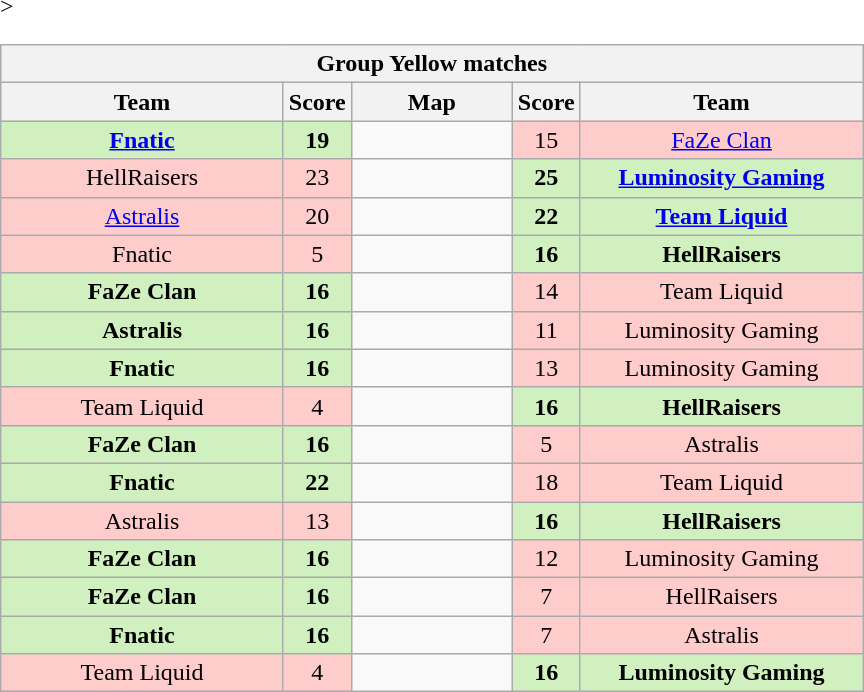<table class="wikitable" style="text-align: center;">
<tr>
<th colspan=5>Group Yellow matches</th>
</tr>
<tr <noinclude>>
<th width="181px">Team</th>
<th width="20px">Score</th>
<th width="100px">Map</th>
<th width="20px">Score</th>
<th width="181px">Team</noinclude></th>
</tr>
<tr>
<td style="background: #D0F0C0;"><strong><a href='#'>Fnatic</a></strong></td>
<td style="background: #D0F0C0;"><strong>19</strong></td>
<td></td>
<td style="background: #FFCCCC;">15</td>
<td style="background: #FFCCCC;"><a href='#'>FaZe Clan</a></td>
</tr>
<tr>
<td style="background: #FFCCCC;">HellRaisers</td>
<td style="background: #FFCCCC;">23</td>
<td></td>
<td style="background: #D0F0C0;"><strong>25</strong></td>
<td style="background: #D0F0C0;"><strong><a href='#'>Luminosity Gaming</a></strong></td>
</tr>
<tr>
<td style="background: #FFCCCC;"><a href='#'>Astralis</a></td>
<td style="background: #FFCCCC;">20</td>
<td></td>
<td style="background: #D0F0C0;"><strong>22</strong></td>
<td style="background: #D0F0C0;"><strong><a href='#'>Team Liquid</a></strong></td>
</tr>
<tr>
<td style="background: #FFCCCC;">Fnatic</td>
<td style="background: #FFCCCC;">5</td>
<td></td>
<td style="background: #D0F0C0;"><strong>16</strong></td>
<td style="background: #D0F0C0;"><strong>HellRaisers</strong></td>
</tr>
<tr>
<td style="background: #D0F0C0;"><strong>FaZe Clan</strong></td>
<td style="background: #D0F0C0;"><strong>16</strong></td>
<td></td>
<td style="background: #FFCCCC;">14</td>
<td style="background: #FFCCCC;">Team Liquid</td>
</tr>
<tr>
<td style="background: #D0F0C0;"><strong>Astralis</strong></td>
<td style="background: #D0F0C0;"><strong>16</strong></td>
<td></td>
<td style="background: #FFCCCC;">11</td>
<td style="background: #FFCCCC;">Luminosity Gaming</td>
</tr>
<tr>
<td style="background: #D0F0C0;"><strong>Fnatic</strong></td>
<td style="background: #D0F0C0;"><strong>16</strong></td>
<td></td>
<td style="background: #FFCCCC;">13</td>
<td style="background: #FFCCCC;">Luminosity Gaming</td>
</tr>
<tr>
<td style="background: #FFCCCC;">Team Liquid</td>
<td style="background: #FFCCCC;">4</td>
<td></td>
<td style="background: #D0F0C0;"><strong>16</strong></td>
<td style="background: #D0F0C0;"><strong>HellRaisers</strong></td>
</tr>
<tr>
<td style="background: #D0F0C0;"><strong>FaZe Clan</strong></td>
<td style="background: #D0F0C0;"><strong>16</strong></td>
<td></td>
<td style="background: #FFCCCC;">5</td>
<td style="background: #FFCCCC;">Astralis</td>
</tr>
<tr>
<td style="background: #D0F0C0;"><strong>Fnatic</strong></td>
<td style="background: #D0F0C0;"><strong>22</strong></td>
<td></td>
<td style="background: #FFCCCC;">18</td>
<td style="background: #FFCCCC;">Team Liquid</td>
</tr>
<tr>
<td style="background: #FFCCCC;">Astralis</td>
<td style="background: #FFCCCC;">13</td>
<td></td>
<td style="background: #D0F0C0;"><strong>16</strong></td>
<td style="background: #D0F0C0;"><strong>HellRaisers</strong></td>
</tr>
<tr>
<td style="background: #D0F0C0;"><strong>FaZe Clan</strong></td>
<td style="background: #D0F0C0;"><strong>16</strong></td>
<td></td>
<td style="background: #FFCCCC;">12</td>
<td style="background: #FFCCCC;">Luminosity Gaming</td>
</tr>
<tr>
<td style="background: #D0F0C0;"><strong>FaZe Clan</strong></td>
<td style="background: #D0F0C0;"><strong>16</strong></td>
<td></td>
<td style="background: #FFCCCC;">7</td>
<td style="background: #FFCCCC;">HellRaisers</td>
</tr>
<tr>
<td style="background: #D0F0C0;"><strong>Fnatic</strong></td>
<td style="background: #D0F0C0;"><strong>16</strong></td>
<td></td>
<td style="background: #FFCCCC;">7</td>
<td style="background: #FFCCCC;">Astralis</td>
</tr>
<tr>
<td style="background: #FFCCCC;">Team Liquid</td>
<td style="background: #FFCCCC;">4</td>
<td></td>
<td style="background: #D0F0C0;"><strong>16</strong></td>
<td style="background: #D0F0C0;"><strong>Luminosity Gaming</strong></td>
</tr>
</table>
